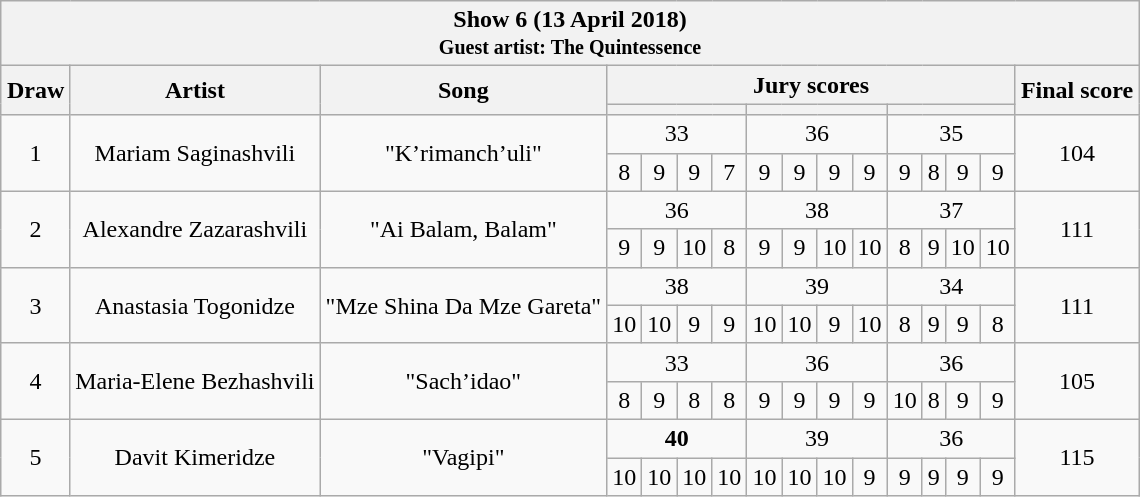<table class="sortable wikitable" style="text-align:center;margin:1em auto 1em auto">
<tr>
<th colspan="16">Show 6 (13 April 2018)<br><small>Guest artist: The Quintessence</small></th>
</tr>
<tr>
<th rowspan="2" scope="col">Draw</th>
<th rowspan="2" scope="col">Artist</th>
<th rowspan="2" scope="col">Song</th>
<th colspan="12" scope="col">Jury scores</th>
<th rowspan="2" scope="col">Final score</th>
</tr>
<tr>
<th colspan="4" class="unsortable" scope="col"><small></small></th>
<th colspan="4" class="unsortable" scope="col"><small></small></th>
<th colspan="4" class="unsortable" scope="col"><small></small></th>
</tr>
<tr>
<td rowspan="2">1</td>
<td rowspan="2">Mariam Saginashvili</td>
<td rowspan="2">"K’rimanch’uli"<br></td>
<td colspan="4">33</td>
<td colspan="4">36</td>
<td colspan="4">35</td>
<td rowspan="2">104</td>
</tr>
<tr>
<td>8</td>
<td>9</td>
<td>9</td>
<td>7</td>
<td>9</td>
<td>9</td>
<td>9</td>
<td>9</td>
<td>9</td>
<td>8</td>
<td>9</td>
<td>9</td>
</tr>
<tr>
<td rowspan="2">2</td>
<td rowspan="2">Alexandre Zazarashvili</td>
<td rowspan="2">"Ai Balam, Balam"<br></td>
<td colspan="4">36</td>
<td colspan="4">38</td>
<td colspan="4">37</td>
<td rowspan="2">111</td>
</tr>
<tr>
<td>9</td>
<td>9</td>
<td>10</td>
<td>8</td>
<td>9</td>
<td>9</td>
<td>10</td>
<td>10</td>
<td>8</td>
<td>9</td>
<td>10</td>
<td>10</td>
</tr>
<tr>
<td rowspan="2">3</td>
<td rowspan="2">Anastasia Togonidze</td>
<td rowspan="2">"Mze Shina Da Mze Gareta"<br></td>
<td colspan="4">38</td>
<td colspan="4">39</td>
<td colspan="4">34</td>
<td rowspan="2">111</td>
</tr>
<tr>
<td>10</td>
<td>10</td>
<td>9</td>
<td>9</td>
<td>10</td>
<td>10</td>
<td>9</td>
<td>10</td>
<td>8</td>
<td>9</td>
<td>9</td>
<td>8</td>
</tr>
<tr>
<td rowspan="2">4</td>
<td rowspan="2">Maria-Elene Bezhashvili</td>
<td rowspan="2">"Sach’idao"<br></td>
<td colspan="4">33</td>
<td colspan="4">36</td>
<td colspan="4">36</td>
<td rowspan="2">105</td>
</tr>
<tr>
<td>8</td>
<td>9</td>
<td>8</td>
<td>8</td>
<td>9</td>
<td>9</td>
<td>9</td>
<td>9</td>
<td>10</td>
<td>8</td>
<td>9</td>
<td>9</td>
</tr>
<tr>
<td rowspan="2">5</td>
<td rowspan="2">Davit Kimeridze</td>
<td rowspan="2">"Vagipi"<br></td>
<td colspan="4"><strong>40</strong></td>
<td colspan="4">39</td>
<td colspan="4">36</td>
<td rowspan="2">115</td>
</tr>
<tr>
<td>10</td>
<td>10</td>
<td>10</td>
<td>10</td>
<td>10</td>
<td>10</td>
<td>10</td>
<td>9</td>
<td>9</td>
<td>9</td>
<td>9</td>
<td>9</td>
</tr>
</table>
